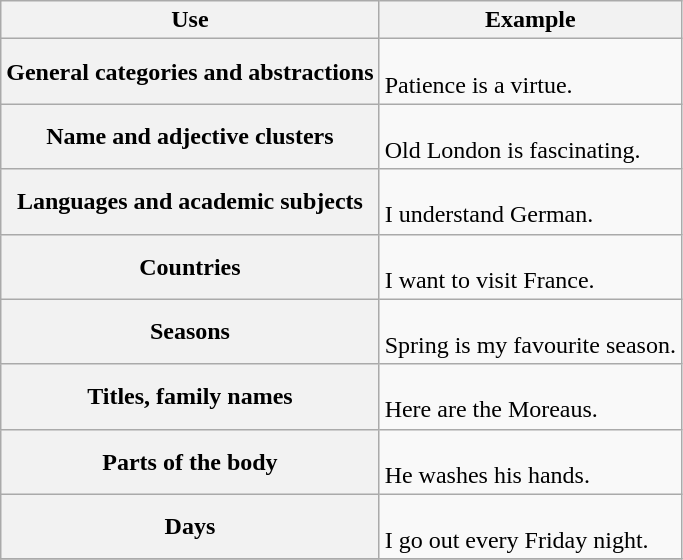<table class="wikitable plainrowheaders">
<tr>
<th scope=col>Use</th>
<th scope=col>Example</th>
</tr>
<tr>
<th scope="row">General categories and abstractions</th>
<td><br>Patience is a virtue.</td>
</tr>
<tr>
<th scope="row">Name and adjective clusters</th>
<td><br>Old London is fascinating.</td>
</tr>
<tr>
<th scope="row">Languages and academic subjects</th>
<td><br>I understand German.</td>
</tr>
<tr>
<th scope="row">Countries</th>
<td><br>I want to visit France.</td>
</tr>
<tr>
<th scope="row">Seasons</th>
<td><br>Spring is my favourite season.</td>
</tr>
<tr>
<th scope="row">Titles, family names</th>
<td><br>Here are the Moreaus.</td>
</tr>
<tr>
<th scope="row">Parts of the body</th>
<td><br>He washes his hands.</td>
</tr>
<tr>
<th scope="row">Days</th>
<td><br>I go out every Friday night.</td>
</tr>
<tr>
</tr>
</table>
